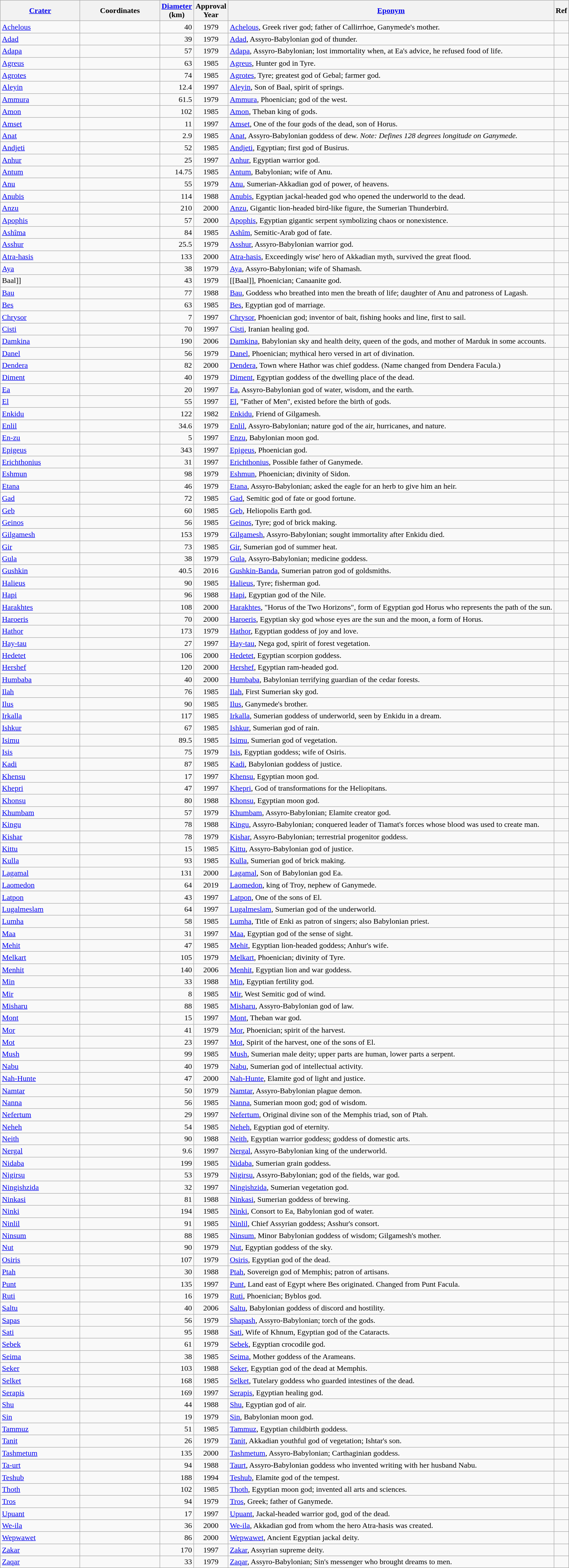<table class="wikitable sortable" style="min-width: 90%">
<tr>
<th style="width:10em"><a href='#'>Crater</a></th>
<th style="width:10em">Coordinates</th>
<th><a href='#'>Diameter</a><br>(km)</th>
<th>Approval<br>Year</th>
<th class="unsortable"><a href='#'>Eponym</a></th>
<th class="unsortable">Ref</th>
</tr>
<tr id="Achelous">
<td><a href='#'>Achelous</a></td>
<td></td>
<td align=right>40</td>
<td align=center>1979</td>
<td><a href='#'>Achelous</a>, Greek river god; father of Callirrhoe, Ganymede's mother.</td>
<td></td>
</tr>
<tr id="Adad">
<td><a href='#'>Adad</a></td>
<td></td>
<td align=right>39</td>
<td align=center>1979</td>
<td><a href='#'>Adad</a>, Assyro-Babylonian god of thunder.</td>
<td></td>
</tr>
<tr id="Adapa">
<td><a href='#'>Adapa</a></td>
<td></td>
<td align=right>57</td>
<td align=center>1979</td>
<td><a href='#'>Adapa</a>, Assyro-Babylonian; lost immortality when, at Ea's advice, he refused food of life.</td>
<td></td>
</tr>
<tr id="Agreus">
<td><a href='#'>Agreus</a></td>
<td></td>
<td align=right>63</td>
<td align=center>1985</td>
<td><a href='#'>Agreus</a>, Hunter god in Tyre.</td>
<td></td>
</tr>
<tr id="Agrotes">
<td><a href='#'>Agrotes</a></td>
<td></td>
<td align=right>74</td>
<td align=center>1985</td>
<td><a href='#'>Agrotes</a>, Tyre; greatest god of Gebal; farmer god.</td>
<td></td>
</tr>
<tr id="Aleyin">
<td><a href='#'>Aleyin</a></td>
<td></td>
<td align=right>12.4</td>
<td align=center>1997</td>
<td><a href='#'>Aleyin</a>, Son of Baal, spirit of springs.</td>
<td></td>
</tr>
<tr id="Ammura">
<td><a href='#'>Ammura</a></td>
<td></td>
<td align=right>61.5</td>
<td align=center>1979</td>
<td><a href='#'>Ammura</a>, Phoenician; god of the west.</td>
<td></td>
</tr>
<tr id="Amon">
<td><a href='#'>Amon</a></td>
<td></td>
<td align=right>102</td>
<td align=center>1985</td>
<td><a href='#'>Amon</a>, Theban king of gods.</td>
<td></td>
</tr>
<tr id="Amset">
<td><a href='#'>Amset</a></td>
<td></td>
<td align=right>11</td>
<td align=center>1997</td>
<td><a href='#'>Amset</a>, One of the four gods of the dead, son of Horus.</td>
<td></td>
</tr>
<tr id="Anat">
<td><a href='#'>Anat</a></td>
<td></td>
<td align=right>2.9</td>
<td align=center>1985</td>
<td><a href='#'>Anat</a>, Assyro-Babylonian goddess of dew. <em>Note: Defines 128 degrees longitude on Ganymede.</em></td>
<td></td>
</tr>
<tr id="Andjeti">
<td><a href='#'>Andjeti</a></td>
<td></td>
<td align=right>52</td>
<td align=center>1985</td>
<td><a href='#'>Andjeti</a>, Egyptian; first god of Busirus.</td>
<td></td>
</tr>
<tr id="Anhur">
<td><a href='#'>Anhur</a></td>
<td></td>
<td align=right>25</td>
<td align=center>1997</td>
<td><a href='#'>Anhur</a>, Egyptian warrior god.</td>
<td></td>
</tr>
<tr id="Antum">
<td><a href='#'>Antum</a></td>
<td></td>
<td align=right>14.75</td>
<td align=center>1985</td>
<td><a href='#'>Antum</a>, Babylonian; wife of Anu.</td>
<td></td>
</tr>
<tr id="Anu">
<td><a href='#'>Anu</a></td>
<td></td>
<td align=right>55</td>
<td align=center>1979</td>
<td><a href='#'>Anu</a>, Sumerian-Akkadian god of power, of heavens.</td>
<td></td>
</tr>
<tr id="Anubis">
<td><a href='#'>Anubis</a></td>
<td></td>
<td align=right>114</td>
<td align=center>1988</td>
<td><a href='#'>Anubis</a>, Egyptian jackal-headed god who opened the underworld to the dead.</td>
<td></td>
</tr>
<tr id="Anzu">
<td><a href='#'>Anzu</a></td>
<td></td>
<td align=right>210</td>
<td align=center>2000</td>
<td><a href='#'>Anzu</a>, Gigantic lion-headed bird-like figure, the Sumerian Thunderbird.</td>
<td></td>
</tr>
<tr id="Apophis">
<td><a href='#'>Apophis</a></td>
<td></td>
<td align=right>57</td>
<td align=center>2000</td>
<td><a href='#'>Apophis</a>, Egyptian gigantic serpent symbolizing chaos or nonexistence.</td>
<td></td>
</tr>
<tr id="Ashîma">
<td><a href='#'>Ashîma</a></td>
<td></td>
<td align=right>84</td>
<td align=center>1985</td>
<td><a href='#'>Ashîm</a>, Semitic-Arab god of fate.</td>
<td></td>
</tr>
<tr id="Asshur">
<td><a href='#'>Asshur</a></td>
<td></td>
<td align=right>25.5</td>
<td align=center>1979</td>
<td><a href='#'>Asshur</a>, Assyro-Babylonian warrior god.</td>
<td></td>
</tr>
<tr id="Atra-hasis">
<td><a href='#'>Atra-hasis</a></td>
<td></td>
<td align=right>133</td>
<td align=center>2000</td>
<td><a href='#'>Atra-hasis</a>, Exceedingly wise' hero of Akkadian myth, survived the great flood.</td>
<td></td>
</tr>
<tr id="Aya">
<td><a href='#'>Aya</a></td>
<td></td>
<td align=right>38</td>
<td align=center>1979</td>
<td><a href='#'>Aya</a>, Assyro-Babylonian; wife of Shamash.</td>
<td></td>
</tr>
<tr id="Ba'al">
<td [[Ba>Baal]]</td>
<td></td>
<td align=right>43</td>
<td align=center>1979</td>
<td>[[Baal]], Phoenician; Canaanite god.</td>
<td></td>
</tr>
<tr id="Bau">
<td><a href='#'>Bau</a></td>
<td></td>
<td align=right>77</td>
<td align=center>1988</td>
<td><a href='#'>Bau</a>, Goddess who breathed into men the breath of life; daughter of Anu and patroness of Lagash.</td>
<td></td>
</tr>
<tr id="Bes">
<td><a href='#'>Bes</a></td>
<td></td>
<td align=right>63</td>
<td align=center>1985</td>
<td><a href='#'>Bes</a>, Egyptian god of marriage.</td>
<td></td>
</tr>
<tr id="Chrysor">
<td><a href='#'>Chrysor</a></td>
<td></td>
<td align=right>7</td>
<td align=center>1997</td>
<td><a href='#'>Chrysor</a>, Phoenician god; inventor of bait, fishing hooks and line, first to sail.</td>
<td></td>
</tr>
<tr id="Cisti">
<td><a href='#'>Cisti</a></td>
<td></td>
<td align=right>70</td>
<td align=center>1997</td>
<td><a href='#'>Cisti</a>, Iranian healing god.</td>
<td></td>
</tr>
<tr id="Damkina">
<td><a href='#'>Damkina</a></td>
<td></td>
<td align=right>190</td>
<td align=center>2006</td>
<td><a href='#'>Damkina</a>, Babylonian sky and health deity, queen of the gods, and mother of Marduk in some accounts.</td>
<td></td>
</tr>
<tr id="Danel">
<td><a href='#'>Danel</a></td>
<td></td>
<td align=right>56</td>
<td align=center>1979</td>
<td><a href='#'>Danel</a>, Phoenician; mythical hero versed in art of divination.</td>
<td></td>
</tr>
<tr id="Dendera">
<td><a href='#'>Dendera</a></td>
<td></td>
<td align=right>82</td>
<td align=center>2000</td>
<td><a href='#'>Dendera</a>, Town where Hathor was chief goddess. (Name changed from Dendera Facula.)</td>
<td></td>
</tr>
<tr id="Diment">
<td><a href='#'>Diment</a></td>
<td></td>
<td align=right>40</td>
<td align=center>1979</td>
<td><a href='#'>Diment</a>, Egyptian goddess of the dwelling place of the dead.</td>
<td></td>
</tr>
<tr id="Ea">
<td><a href='#'>Ea</a></td>
<td></td>
<td align=right>20</td>
<td align=center>1997</td>
<td><a href='#'>Ea</a>, Assyro-Babylonian god of water, wisdom, and the earth.</td>
<td></td>
</tr>
<tr id="El">
<td><a href='#'>El</a></td>
<td></td>
<td align=right>55</td>
<td align=center>1997</td>
<td><a href='#'>El</a>, "Father of Men", existed before the birth of gods.</td>
<td></td>
</tr>
<tr id="Enkidu">
<td><a href='#'>Enkidu</a></td>
<td></td>
<td align=right>122</td>
<td align=center>1982</td>
<td><a href='#'>Enkidu</a>, Friend of Gilgamesh.</td>
<td></td>
</tr>
<tr id="Enlil">
<td><a href='#'>Enlil</a></td>
<td></td>
<td align=right>34.6</td>
<td align=center>1979</td>
<td><a href='#'>Enlil</a>, Assyro-Babylonian; nature god of the air, hurricanes, and nature.</td>
<td></td>
</tr>
<tr id="En-zu">
<td><a href='#'>En-zu</a></td>
<td></td>
<td align=right>5</td>
<td align=center>1997</td>
<td><a href='#'>Enzu</a>, Babylonian moon god.</td>
<td></td>
</tr>
<tr id="Epigeus">
<td><a href='#'>Epigeus</a></td>
<td></td>
<td align=right>343</td>
<td align=center>1997</td>
<td><a href='#'>Epigeus</a>, Phoenician god.</td>
<td></td>
</tr>
<tr id="Erichthonius">
<td><a href='#'>Erichthonius</a></td>
<td></td>
<td align=right>31</td>
<td align=center>1997</td>
<td><a href='#'>Erichthonius</a>, Possible father of Ganymede.</td>
<td></td>
</tr>
<tr id="Eshmun">
<td><a href='#'>Eshmun</a></td>
<td></td>
<td align=right>98</td>
<td align=center>1979</td>
<td><a href='#'>Eshmun</a>, Phoenician; divinity of Sidon.</td>
<td></td>
</tr>
<tr id="Etana">
<td><a href='#'>Etana</a></td>
<td></td>
<td align=right>46</td>
<td align=center>1979</td>
<td><a href='#'>Etana</a>, Assyro-Babylonian; asked the eagle for an herb to give him an heir.</td>
<td></td>
</tr>
<tr id="Gad">
<td><a href='#'>Gad</a></td>
<td></td>
<td align=right>72</td>
<td align=center>1985</td>
<td><a href='#'>Gad</a>, Semitic god of fate or good fortune.</td>
<td></td>
</tr>
<tr id="Geb">
<td><a href='#'>Geb</a></td>
<td></td>
<td align=right>60</td>
<td align=center>1985</td>
<td><a href='#'>Geb</a>, Heliopolis Earth god.</td>
<td></td>
</tr>
<tr id="Geinos">
<td><a href='#'>Geinos</a></td>
<td></td>
<td align=right>56</td>
<td align=center>1985</td>
<td><a href='#'>Geinos</a>, Tyre; god of brick making.</td>
<td></td>
</tr>
<tr id="Gilgamesh">
<td><a href='#'>Gilgamesh</a></td>
<td></td>
<td align=right>153</td>
<td align=center>1979</td>
<td><a href='#'>Gilgamesh</a>, Assyro-Babylonian; sought immortality after Enkidu died.</td>
<td></td>
</tr>
<tr id="Gir">
<td><a href='#'>Gir</a></td>
<td></td>
<td align=right>73</td>
<td align=center>1985</td>
<td><a href='#'>Gir</a>, Sumerian god of summer heat.</td>
<td></td>
</tr>
<tr id="Gula">
<td><a href='#'>Gula</a></td>
<td></td>
<td align=right>38</td>
<td align=center>1979</td>
<td><a href='#'>Gula</a>, Assyro-Babylonian; medicine goddess.</td>
<td></td>
</tr>
<tr id="Gushkin">
<td><a href='#'>Gushkin</a></td>
<td></td>
<td align=right>40.5</td>
<td align=center>2016</td>
<td><a href='#'>Gushkin-Banda</a>, Sumerian patron god of goldsmiths.</td>
<td></td>
</tr>
<tr id="Halieus">
<td><a href='#'>Halieus</a></td>
<td></td>
<td align=right>90</td>
<td align=center>1985</td>
<td><a href='#'>Halieus</a>, Tyre; fisherman god.</td>
<td></td>
</tr>
<tr id="Hapi">
<td><a href='#'>Hapi</a></td>
<td></td>
<td align=right>96</td>
<td align=center>1988</td>
<td><a href='#'>Hapi</a>, Egyptian god of the Nile.</td>
<td></td>
</tr>
<tr id="Harakhtes">
<td><a href='#'>Harakhtes</a></td>
<td></td>
<td align=right>108</td>
<td align=center>2000</td>
<td><a href='#'>Harakhtes</a>, "Horus of the Two Horizons", form of Egyptian god Horus who represents the path of the sun.</td>
<td></td>
</tr>
<tr id="Haroeris">
<td><a href='#'>Haroeris</a></td>
<td></td>
<td align=right>70</td>
<td align=center>2000</td>
<td><a href='#'>Haroeris</a>, Egyptian sky god whose eyes are the sun and the moon, a form of Horus.</td>
<td></td>
</tr>
<tr id="Hathor">
<td><a href='#'>Hathor</a></td>
<td></td>
<td align=right>173</td>
<td align=center>1979</td>
<td><a href='#'>Hathor</a>, Egyptian goddess of joy and love.</td>
<td></td>
</tr>
<tr id="Hay-tau">
<td><a href='#'>Hay-tau</a></td>
<td></td>
<td align=right>27</td>
<td align=center>1997</td>
<td><a href='#'>Hay-tau</a>, Nega god, spirit of forest vegetation.</td>
<td></td>
</tr>
<tr id="Hedetet">
<td><a href='#'>Hedetet</a></td>
<td></td>
<td align=right>106</td>
<td align=center>2000</td>
<td><a href='#'>Hedetet</a>, Egyptian scorpion goddess.</td>
<td></td>
</tr>
<tr id="Hershef">
<td><a href='#'>Hershef</a></td>
<td></td>
<td align=right>120</td>
<td align=center>2000</td>
<td><a href='#'>Hershef</a>, Egyptian ram-headed god.</td>
<td></td>
</tr>
<tr id="Humbaba">
<td><a href='#'>Humbaba</a></td>
<td></td>
<td align=right>40</td>
<td align=center>2000</td>
<td><a href='#'>Humbaba</a>, Babylonian terrifying guardian of the cedar forests.</td>
<td></td>
</tr>
<tr id="Ilah">
<td><a href='#'>Ilah</a></td>
<td></td>
<td align=right>76</td>
<td align=center>1985</td>
<td><a href='#'>Ilah</a>, First Sumerian sky god.</td>
<td></td>
</tr>
<tr id="Ilus">
<td><a href='#'>Ilus</a></td>
<td></td>
<td align=right>90</td>
<td align=center>1985</td>
<td><a href='#'>Ilus</a>, Ganymede's brother.</td>
<td></td>
</tr>
<tr id="Irkalla">
<td><a href='#'>Irkalla</a></td>
<td></td>
<td align=right>117</td>
<td align=center>1985</td>
<td><a href='#'>Irkalla</a>, Sumerian goddess of underworld, seen by Enkidu in a dream.</td>
<td></td>
</tr>
<tr id="Ishkur">
<td><a href='#'>Ishkur</a></td>
<td></td>
<td align=right>67</td>
<td align=center>1985</td>
<td><a href='#'>Ishkur</a>, Sumerian god of rain.</td>
<td></td>
</tr>
<tr id="Isimu">
<td><a href='#'>Isimu</a></td>
<td></td>
<td align=right>89.5</td>
<td align=center>1985</td>
<td><a href='#'>Isimu</a>, Sumerian god of vegetation.</td>
<td></td>
</tr>
<tr id="Isis">
<td><a href='#'>Isis</a></td>
<td></td>
<td align=right>75</td>
<td align=center>1979</td>
<td><a href='#'>Isis</a>, Egyptian goddess; wife of Osiris.</td>
<td></td>
</tr>
<tr id="Kadi">
<td><a href='#'>Kadi</a></td>
<td></td>
<td align=right>87</td>
<td align=center>1985</td>
<td><a href='#'>Kadi</a>, Babylonian goddess of justice.</td>
<td></td>
</tr>
<tr id="Khensu">
<td><a href='#'>Khensu</a></td>
<td></td>
<td align=right>17</td>
<td align=center>1997</td>
<td><a href='#'>Khensu</a>, Egyptian moon god.</td>
<td></td>
</tr>
<tr id="Khepri">
<td><a href='#'>Khepri</a></td>
<td></td>
<td align=right>47</td>
<td align=center>1997</td>
<td><a href='#'>Khepri</a>, God of transformations for the Heliopitans.</td>
<td></td>
</tr>
<tr id="Khonsu">
<td><a href='#'>Khonsu</a></td>
<td></td>
<td align=right>80</td>
<td align=center>1988</td>
<td><a href='#'>Khonsu</a>, Egyptian moon god.</td>
<td></td>
</tr>
<tr id="Khumbam">
<td><a href='#'>Khumbam</a></td>
<td></td>
<td align=right>57</td>
<td align=center>1979</td>
<td><a href='#'>Khumbam</a>, Assyro-Babylonian; Elamite creator god.</td>
<td></td>
</tr>
<tr id="Kingu">
<td><a href='#'>Kingu</a></td>
<td></td>
<td align=right>78</td>
<td align=center>1988</td>
<td><a href='#'>Kingu</a>, Assyro-Babylonian; conquered leader of Tiamat's forces whose blood was used to create man.</td>
<td></td>
</tr>
<tr id="Kishar">
<td><a href='#'>Kishar</a></td>
<td></td>
<td align=right>78</td>
<td align=center>1979</td>
<td><a href='#'>Kishar</a>, Assyro-Babylonian; terrestrial progenitor goddess.</td>
<td></td>
</tr>
<tr id="Kittu">
<td><a href='#'>Kittu</a></td>
<td></td>
<td align=right>15</td>
<td align=center>1985</td>
<td><a href='#'>Kittu</a>, Assyro-Babylonian god of justice.</td>
<td></td>
</tr>
<tr id="Kulla">
<td><a href='#'>Kulla</a></td>
<td></td>
<td align=right>93</td>
<td align=center>1985</td>
<td><a href='#'>Kulla</a>, Sumerian god of brick making.</td>
<td></td>
</tr>
<tr id="Lagamal">
<td><a href='#'>Lagamal</a></td>
<td></td>
<td align=right>131</td>
<td align=center>2000</td>
<td><a href='#'>Lagamal</a>, Son of Babylonian god Ea.</td>
<td></td>
</tr>
<tr id="Laomedon">
<td><a href='#'>Laomedon</a> <br></td>
<td></td>
<td align=right>64</td>
<td align=center>2019</td>
<td><a href='#'>Laomedon</a>, king of Troy, nephew of Ganymede.</td>
<td></td>
</tr>
<tr id="Latpon">
<td><a href='#'>Latpon</a></td>
<td></td>
<td align=right>43</td>
<td align=center>1997</td>
<td><a href='#'>Latpon</a>, One of the sons of El.</td>
<td></td>
</tr>
<tr id="Lugalmeslam">
<td><a href='#'>Lugalmeslam</a></td>
<td></td>
<td align=right>64</td>
<td align=center>1997</td>
<td><a href='#'>Lugalmeslam</a>, Sumerian god of the underworld.</td>
<td></td>
</tr>
<tr id="Lumha">
<td><a href='#'>Lumha</a></td>
<td></td>
<td align=right>58</td>
<td align=center>1985</td>
<td><a href='#'>Lumha</a>, Title of Enki as patron of singers; also Babylonian priest.</td>
<td></td>
</tr>
<tr id="Maa">
<td><a href='#'>Maa</a></td>
<td></td>
<td align=right>31</td>
<td align=center>1997</td>
<td><a href='#'>Maa</a>, Egyptian god of the sense of sight.</td>
<td></td>
</tr>
<tr id="Mehit">
<td><a href='#'>Mehit</a></td>
<td></td>
<td align=right>47</td>
<td align=center>1985</td>
<td><a href='#'>Mehit</a>, Egyptian lion-headed goddess; Anhur's wife.</td>
<td></td>
</tr>
<tr id="Melkart">
<td><a href='#'>Melkart</a></td>
<td></td>
<td align=right>105</td>
<td align=center>1979</td>
<td><a href='#'>Melkart</a>, Phoenician; divinity of Tyre.</td>
<td></td>
</tr>
<tr id="Menhit">
<td><a href='#'>Menhit</a></td>
<td></td>
<td align=right>140</td>
<td align=center>2006</td>
<td><a href='#'>Menhit</a>, Egyptian lion and war goddess.</td>
<td></td>
</tr>
<tr id="Min">
<td><a href='#'>Min</a></td>
<td></td>
<td align=right>33</td>
<td align=center>1988</td>
<td><a href='#'>Min</a>, Egyptian fertility god.</td>
<td></td>
</tr>
<tr id="Mir">
<td><a href='#'>Mir</a></td>
<td></td>
<td align=right>8</td>
<td align=center>1985</td>
<td><a href='#'>Mir</a>, West Semitic god of wind.</td>
<td></td>
</tr>
<tr id="Misharu">
<td><a href='#'>Misharu</a></td>
<td></td>
<td align=right>88</td>
<td align=center>1985</td>
<td><a href='#'>Misharu</a>, Assyro-Babylonian god of law.</td>
<td></td>
</tr>
<tr id="Mont">
<td><a href='#'>Mont</a></td>
<td></td>
<td align=right>15</td>
<td align=center>1997</td>
<td><a href='#'>Mont</a>, Theban war god.</td>
<td></td>
</tr>
<tr id="Mor">
<td><a href='#'>Mor</a></td>
<td></td>
<td align=right>41</td>
<td align=center>1979</td>
<td><a href='#'>Mor</a>, Phoenician; spirit of the harvest.</td>
<td></td>
</tr>
<tr id="Mot">
<td><a href='#'>Mot</a></td>
<td></td>
<td align=right>23</td>
<td align=center>1997</td>
<td><a href='#'>Mot</a>, Spirit of the harvest, one of the sons of El.</td>
<td></td>
</tr>
<tr id="Mush">
<td><a href='#'>Mush</a></td>
<td></td>
<td align=right>99</td>
<td align=center>1985</td>
<td><a href='#'>Mush</a>, Sumerian male deity; upper parts are human, lower parts a serpent.</td>
<td></td>
</tr>
<tr id="Nabu">
<td><a href='#'>Nabu</a></td>
<td></td>
<td align=right>40</td>
<td align=center>1979</td>
<td><a href='#'>Nabu</a>, Sumerian god of intellectual activity.</td>
<td></td>
</tr>
<tr id="Nah-Hunte">
<td><a href='#'>Nah-Hunte</a></td>
<td></td>
<td align=right>47</td>
<td align=center>2000</td>
<td><a href='#'>Nah-Hunte</a>, Elamite god of light and justice.</td>
<td></td>
</tr>
<tr id="Namtar">
<td><a href='#'>Namtar</a></td>
<td></td>
<td align=right>50</td>
<td align=center>1979</td>
<td><a href='#'>Namtar</a>, Assyro-Babylonian plague demon.</td>
<td></td>
</tr>
<tr id="Nanna">
<td><a href='#'>Nanna</a></td>
<td></td>
<td align=right>56</td>
<td align=center>1985</td>
<td><a href='#'>Nanna</a>, Sumerian moon god; god of wisdom.</td>
<td></td>
</tr>
<tr id="Nefertum">
<td><a href='#'>Nefertum</a></td>
<td></td>
<td align=right>29</td>
<td align=center>1997</td>
<td><a href='#'>Nefertum</a>, Original divine son of the Memphis triad, son of Ptah.</td>
<td></td>
</tr>
<tr id="Neheh">
<td><a href='#'>Neheh</a></td>
<td></td>
<td align=right>54</td>
<td align=center>1985</td>
<td><a href='#'>Neheh</a>, Egyptian god of eternity.</td>
<td></td>
</tr>
<tr id="Neith">
<td><a href='#'>Neith</a></td>
<td></td>
<td align=right>90</td>
<td align=center>1988</td>
<td><a href='#'>Neith</a>, Egyptian warrior goddess; goddess of domestic arts.</td>
<td></td>
</tr>
<tr id="Nergal">
<td><a href='#'>Nergal</a></td>
<td></td>
<td align=right>9.6</td>
<td align=center>1997</td>
<td><a href='#'>Nergal</a>, Assyro-Babylonian king of the underworld.</td>
<td></td>
</tr>
<tr id="Nidaba">
<td><a href='#'>Nidaba</a></td>
<td></td>
<td align=right>199</td>
<td align=center>1985</td>
<td><a href='#'>Nidaba</a>, Sumerian grain goddess.</td>
<td></td>
</tr>
<tr id="Nigirsu">
<td><a href='#'>Nigirsu</a></td>
<td></td>
<td align=right>53</td>
<td align=center>1979</td>
<td><a href='#'>Nigirsu</a>, Assyro-Babylonian; god of the fields, war god.</td>
<td></td>
</tr>
<tr id="Ningishzida">
<td><a href='#'>Ningishzida</a></td>
<td></td>
<td align=right>32</td>
<td align=center>1997</td>
<td><a href='#'>Ningishzida</a>, Sumerian vegetation god.</td>
<td></td>
</tr>
<tr id="Ninkasi">
<td><a href='#'>Ninkasi</a></td>
<td></td>
<td align=right>81</td>
<td align=center>1988</td>
<td><a href='#'>Ninkasi</a>, Sumerian goddess of brewing.</td>
<td></td>
</tr>
<tr id="Ninki">
<td><a href='#'>Ninki</a></td>
<td></td>
<td align=right>194</td>
<td align=center>1985</td>
<td><a href='#'>Ninki</a>, Consort to Ea, Babylonian god of water.</td>
<td></td>
</tr>
<tr id="Ninlil">
<td><a href='#'>Ninlil</a></td>
<td></td>
<td align=right>91</td>
<td align=center>1985</td>
<td><a href='#'>Ninlil</a>, Chief Assyrian goddess; Asshur's consort.</td>
<td></td>
</tr>
<tr id="Ninsum">
<td><a href='#'>Ninsum</a></td>
<td></td>
<td align=right>88</td>
<td align=center>1985</td>
<td><a href='#'>Ninsum</a>, Minor Babylonian goddess of wisdom; Gilgamesh's mother.</td>
<td></td>
</tr>
<tr id="Nut">
<td><a href='#'>Nut</a></td>
<td></td>
<td align=right>90</td>
<td align=center>1979</td>
<td><a href='#'>Nut</a>, Egyptian goddess of the sky.</td>
<td></td>
</tr>
<tr id="Osiris">
<td><a href='#'>Osiris</a></td>
<td></td>
<td align=right>107</td>
<td align=center>1979</td>
<td><a href='#'>Osiris</a>, Egyptian god of the dead.</td>
<td></td>
</tr>
<tr id="Ptah">
<td><a href='#'>Ptah</a></td>
<td></td>
<td align=right>30</td>
<td align=center>1988</td>
<td><a href='#'>Ptah</a>, Sovereign god of Memphis; patron of artisans.</td>
<td></td>
</tr>
<tr id="Punt">
<td><a href='#'>Punt</a></td>
<td></td>
<td align=right>135</td>
<td align=center>1997</td>
<td><a href='#'>Punt</a>, Land east of Egypt where Bes originated. Changed from Punt Facula.</td>
<td></td>
</tr>
<tr id="Ruti">
<td><a href='#'>Ruti</a></td>
<td></td>
<td align=right>16</td>
<td align=center>1979</td>
<td><a href='#'>Ruti</a>, Phoenician; Byblos god.</td>
<td></td>
</tr>
<tr id="Saltu">
<td><a href='#'>Saltu</a></td>
<td></td>
<td align=right>40</td>
<td align=center>2006</td>
<td><a href='#'>Saltu</a>, Babylonian goddess of discord and hostility.</td>
<td></td>
</tr>
<tr id="Sapas">
<td><a href='#'>Sapas</a></td>
<td></td>
<td align=right>56</td>
<td align=center>1979</td>
<td><a href='#'>Shapash</a>, Assyro-Babylonian; torch of the gods.</td>
<td></td>
</tr>
<tr id="Sati">
<td><a href='#'>Sati</a></td>
<td></td>
<td align=right>95</td>
<td align=center>1988</td>
<td><a href='#'>Sati</a>, Wife of Khnum, Egyptian god of the Cataracts.</td>
<td></td>
</tr>
<tr id="Sebek">
<td><a href='#'>Sebek</a></td>
<td></td>
<td align=right>61</td>
<td align=center>1979</td>
<td><a href='#'>Sebek</a>, Egyptian crocodile god.</td>
<td></td>
</tr>
<tr id="Seima">
<td><a href='#'>Seima</a></td>
<td></td>
<td align=right>38</td>
<td align=center>1985</td>
<td><a href='#'>Seima</a>, Mother goddess of the Arameans.</td>
<td></td>
</tr>
<tr id="Seker">
<td><a href='#'>Seker</a></td>
<td></td>
<td align=right>103</td>
<td align=center>1988</td>
<td><a href='#'>Seker</a>, Egyptian god of the dead at Memphis.</td>
<td></td>
</tr>
<tr id="Selket">
<td><a href='#'>Selket</a></td>
<td></td>
<td align=right>168</td>
<td align=center>1985</td>
<td><a href='#'>Selket</a>, Tutelary goddess who guarded intestines of the dead.</td>
<td></td>
</tr>
<tr id="Serapis">
<td><a href='#'>Serapis</a></td>
<td></td>
<td align=right>169</td>
<td align=center>1997</td>
<td><a href='#'>Serapis</a>, Egyptian healing god.</td>
<td></td>
</tr>
<tr id="Shu">
<td><a href='#'>Shu</a></td>
<td></td>
<td align=right>44</td>
<td align=center>1988</td>
<td><a href='#'>Shu</a>, Egyptian god of air.</td>
<td></td>
</tr>
<tr id="Sin">
<td><a href='#'>Sin</a></td>
<td></td>
<td align=right>19</td>
<td align=center>1979</td>
<td><a href='#'>Sin</a>, Babylonian moon god.</td>
<td></td>
</tr>
<tr id="Tammuz">
<td><a href='#'>Tammuz</a></td>
<td></td>
<td align=right>51</td>
<td align=center>1985</td>
<td><a href='#'>Tammuz</a>, Egyptian childbirth goddess.</td>
<td></td>
</tr>
<tr id="Tanit">
<td><a href='#'>Tanit</a></td>
<td></td>
<td align=right>26</td>
<td align=center>1979</td>
<td><a href='#'>Tanit</a>, Akkadian youthful god of vegetation; Ishtar's son.</td>
<td></td>
</tr>
<tr id="Tashmetum">
<td><a href='#'>Tashmetum</a></td>
<td></td>
<td align=right>135</td>
<td align=center>2000</td>
<td><a href='#'>Tashmetum</a>, Assyro-Babylonian; Carthaginian goddess.</td>
<td></td>
</tr>
<tr id="Ta-urt">
<td><a href='#'>Ta-urt</a></td>
<td></td>
<td align=right>94</td>
<td align=center>1988</td>
<td><a href='#'>Taurt</a>, Assyro-Babylonian goddess who invented writing with her husband Nabu.</td>
<td></td>
</tr>
<tr id="Teshub">
<td><a href='#'>Teshub</a></td>
<td></td>
<td align=right>188</td>
<td align=center>1994</td>
<td><a href='#'>Teshub</a>, Elamite god of the tempest.</td>
<td></td>
</tr>
<tr id="Thoth">
<td><a href='#'>Thoth</a></td>
<td></td>
<td align=right>102</td>
<td align=center>1985</td>
<td><a href='#'>Thoth</a>, Egyptian moon god; invented all arts and sciences.</td>
<td></td>
</tr>
<tr id="Tros">
<td><a href='#'>Tros</a></td>
<td></td>
<td align=right>94</td>
<td align=center>1979</td>
<td><a href='#'>Tros</a>, Greek; father of Ganymede.</td>
<td></td>
</tr>
<tr id="Upuant">
<td><a href='#'>Upuant</a></td>
<td></td>
<td align=right>17</td>
<td align=center>1997</td>
<td><a href='#'>Upuant</a>, Jackal-headed warrior god, god of the dead.</td>
<td></td>
</tr>
<tr id="We-ila">
<td><a href='#'>We-ila</a></td>
<td></td>
<td align=right>36</td>
<td align=center>2000</td>
<td><a href='#'>We-ila</a>, Akkadian god from whom the hero Atra-hasis was created.</td>
<td></td>
</tr>
<tr id="Wepwawet">
<td><a href='#'>Wepwawet</a></td>
<td></td>
<td align=right>86</td>
<td align=center>2000</td>
<td><a href='#'>Wepwawet</a>, Ancient Egyptian jackal deity.</td>
<td></td>
</tr>
<tr id="Zakar">
<td><a href='#'>Zakar</a></td>
<td></td>
<td align=right>170</td>
<td align=center>1997</td>
<td><a href='#'>Zakar</a>, Assyrian supreme deity.</td>
<td></td>
</tr>
<tr id="Zaqar">
<td><a href='#'>Zaqar</a></td>
<td></td>
<td align=right>33</td>
<td align=center>1979</td>
<td><a href='#'>Zaqar</a>, Assyro-Babylonian; Sin's messenger who brought dreams to men.</td>
<td></td>
</tr>
</table>
